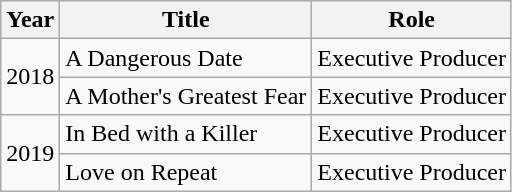<table class="wikitable">
<tr>
<th>Year</th>
<th>Title</th>
<th>Role</th>
</tr>
<tr>
<td rowspan="2">2018</td>
<td>A Dangerous Date</td>
<td>Executive Producer</td>
</tr>
<tr>
<td>A Mother's Greatest Fear</td>
<td>Executive Producer</td>
</tr>
<tr>
<td rowspan="2">2019</td>
<td>In Bed with a Killer</td>
<td>Executive Producer</td>
</tr>
<tr>
<td>Love on Repeat</td>
<td>Executive Producer</td>
</tr>
</table>
